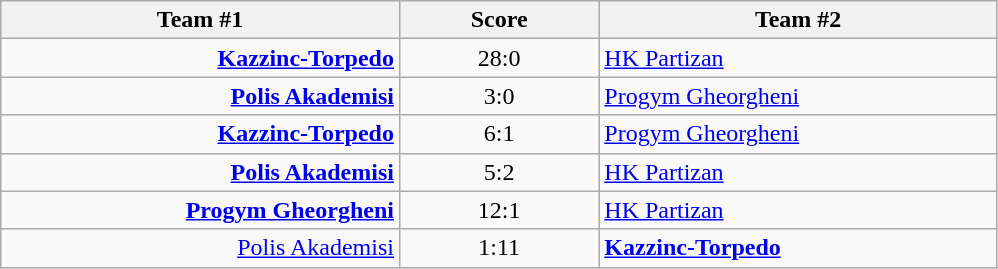<table class="wikitable" style="text-align: center;">
<tr>
<th width=22%>Team #1</th>
<th width=11%>Score</th>
<th width=22%>Team #2</th>
</tr>
<tr>
<td style="text-align: right;"><strong><a href='#'>Kazzinc-Torpedo</a></strong> </td>
<td>28:0</td>
<td style="text-align: left;"> <a href='#'>HK Partizan</a></td>
</tr>
<tr>
<td style="text-align: right;"><strong><a href='#'>Polis Akademisi</a></strong> </td>
<td>3:0</td>
<td style="text-align: left;"> <a href='#'>Progym Gheorgheni</a></td>
</tr>
<tr>
<td style="text-align: right;"><strong><a href='#'>Kazzinc-Torpedo</a></strong> </td>
<td>6:1</td>
<td style="text-align: left;"> <a href='#'>Progym Gheorgheni</a></td>
</tr>
<tr>
<td style="text-align: right;"><strong><a href='#'>Polis Akademisi</a></strong> </td>
<td>5:2</td>
<td style="text-align: left;"> <a href='#'>HK Partizan</a></td>
</tr>
<tr>
<td style="text-align: right;"><strong><a href='#'>Progym Gheorgheni</a></strong> </td>
<td>12:1</td>
<td style="text-align: left;"> <a href='#'>HK Partizan</a></td>
</tr>
<tr>
<td style="text-align: right;"><a href='#'>Polis Akademisi</a> </td>
<td>1:11</td>
<td style="text-align: left;"> <strong><a href='#'>Kazzinc-Torpedo</a></strong></td>
</tr>
</table>
